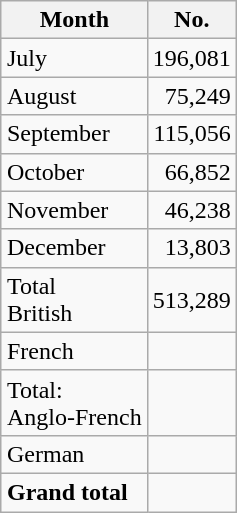<table class="wikitable"  align=right style="margin:0 0 1em 1em">
<tr>
<th>Month</th>
<th>No.</th>
</tr>
<tr>
<td>July</td>
<td align="right">196,081</td>
</tr>
<tr>
<td>August</td>
<td align="right">75,249</td>
</tr>
<tr>
<td>September</td>
<td align="right">115,056</td>
</tr>
<tr>
<td>October</td>
<td align="right">66,852</td>
</tr>
<tr>
<td>November</td>
<td align="right">46,238</td>
</tr>
<tr>
<td>December</td>
<td align="right">13,803</td>
</tr>
<tr>
<td>Total<br>British</td>
<td align="right">513,289</td>
</tr>
<tr>
<td>French</td>
<td align="right"></td>
</tr>
<tr>
<td>Total:<br>Anglo-French</td>
<td align="right"></td>
</tr>
<tr>
<td>German</td>
<td align="right"></td>
</tr>
<tr>
<td><strong>Grand total</strong></td>
<td align="right"></td>
</tr>
</table>
